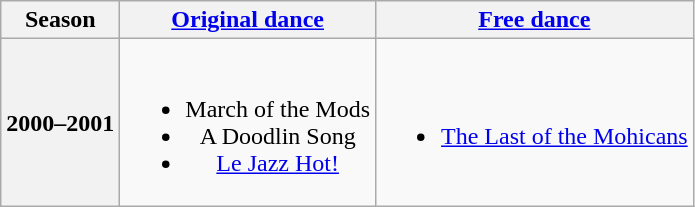<table class=wikitable style=text-align:center>
<tr>
<th>Season</th>
<th><a href='#'>Original dance</a></th>
<th><a href='#'>Free dance</a></th>
</tr>
<tr>
<th>2000–2001 <br> </th>
<td><br><ul><li> March of the Mods <br></li><li> A Doodlin Song <br></li><li> <a href='#'>Le Jazz Hot!</a></li></ul></td>
<td><br><ul><li><a href='#'>The Last of the Mohicans</a> <br></li></ul></td>
</tr>
</table>
